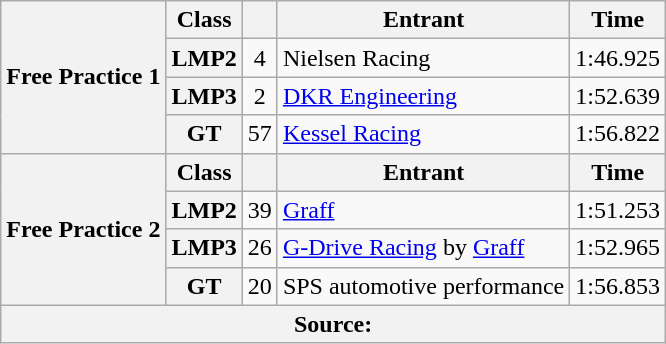<table class="wikitable">
<tr>
<th rowspan="4">Free Practice 1</th>
<th>Class</th>
<th></th>
<th>Entrant</th>
<th>Time</th>
</tr>
<tr>
<th>LMP2</th>
<td align="center">4</td>
<td> Nielsen Racing</td>
<td>1:46.925</td>
</tr>
<tr>
<th>LMP3</th>
<td align="center">2</td>
<td> <a href='#'>DKR Engineering</a></td>
<td>1:52.639</td>
</tr>
<tr>
<th>GT</th>
<td align="center">57</td>
<td> <a href='#'>Kessel Racing</a></td>
<td>1:56.822</td>
</tr>
<tr>
<th rowspan="4">Free Practice 2</th>
<th>Class</th>
<th></th>
<th>Entrant</th>
<th>Time</th>
</tr>
<tr>
<th>LMP2</th>
<td align="center">39</td>
<td> <a href='#'>Graff</a></td>
<td>1:51.253</td>
</tr>
<tr>
<th>LMP3</th>
<td align="center">26</td>
<td> <a href='#'>G-Drive Racing</a> by <a href='#'>Graff</a></td>
<td>1:52.965</td>
</tr>
<tr>
<th>GT</th>
<td align="center">20</td>
<td> SPS automotive performance</td>
<td>1:56.853</td>
</tr>
<tr>
<th colspan="5">Source:</th>
</tr>
</table>
